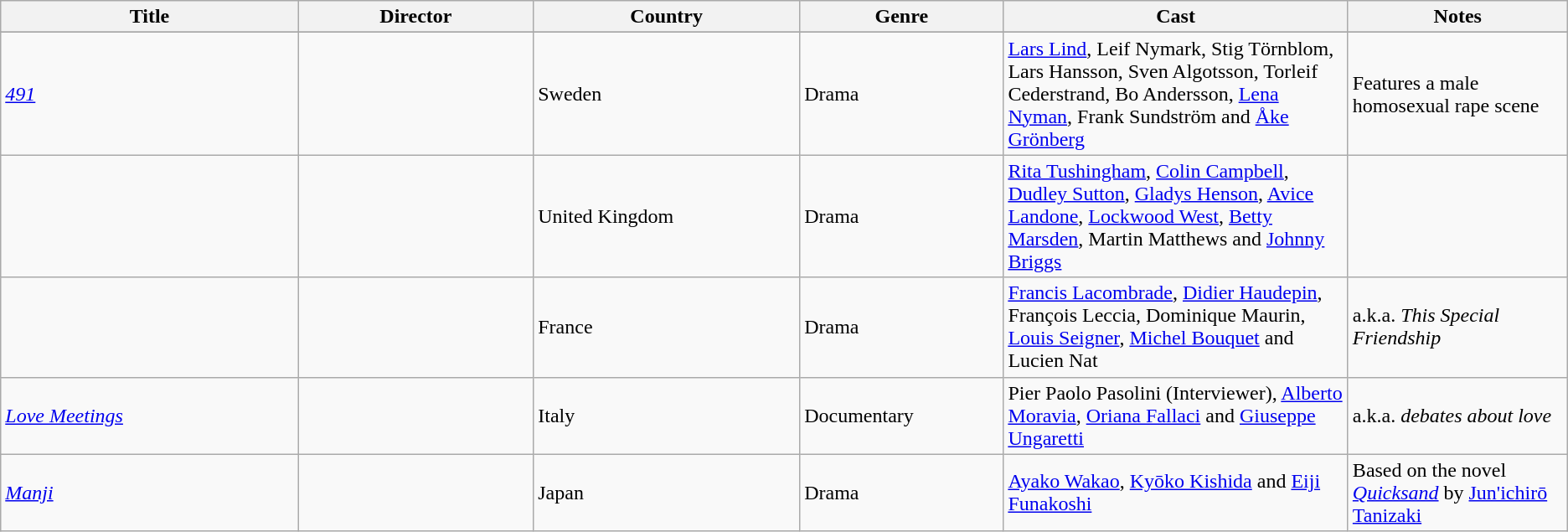<table class="wikitable sortable">
<tr>
<th width="19%">Title</th>
<th width="15%">Director</th>
<th width="17%">Country</th>
<th width="13%">Genre</th>
<th width="22%">Cast</th>
<th width="36%">Notes</th>
</tr>
<tr valign="top">
</tr>
<tr>
<td><em><a href='#'>491</a></em></td>
<td></td>
<td>Sweden</td>
<td>Drama</td>
<td><a href='#'>Lars Lind</a>, Leif Nymark, Stig Törnblom, Lars Hansson, Sven Algotsson, Torleif Cederstrand, Bo Andersson, <a href='#'>Lena Nyman</a>, Frank Sundström and <a href='#'>Åke Grönberg</a></td>
<td>Features a male homosexual rape scene</td>
</tr>
<tr>
<td></td>
<td></td>
<td>United Kingdom</td>
<td>Drama</td>
<td><a href='#'>Rita Tushingham</a>, <a href='#'>Colin Campbell</a>, <a href='#'>Dudley Sutton</a>, <a href='#'>Gladys Henson</a>, <a href='#'>Avice Landone</a>, <a href='#'>Lockwood West</a>, <a href='#'>Betty Marsden</a>, Martin Matthews and <a href='#'>Johnny Briggs</a></td>
<td></td>
</tr>
<tr>
<td></td>
<td></td>
<td>France</td>
<td>Drama</td>
<td><a href='#'>Francis Lacombrade</a>, <a href='#'>Didier Haudepin</a>, François Leccia, Dominique Maurin, <a href='#'>Louis Seigner</a>, <a href='#'>Michel Bouquet</a> and Lucien Nat</td>
<td>a.k.a. <em>This Special Friendship</em></td>
</tr>
<tr>
<td><em><a href='#'>Love Meetings</a></em></td>
<td></td>
<td>Italy</td>
<td>Documentary</td>
<td>Pier Paolo Pasolini (Interviewer), <a href='#'>Alberto Moravia</a>, <a href='#'>Oriana Fallaci</a> and <a href='#'>Giuseppe Ungaretti</a></td>
<td>a.k.a. <em>debates about love</em></td>
</tr>
<tr>
<td><em><a href='#'>Manji</a></em></td>
<td></td>
<td>Japan</td>
<td>Drama</td>
<td><a href='#'>Ayako Wakao</a>, <a href='#'>Kyōko Kishida</a> and <a href='#'>Eiji Funakoshi</a></td>
<td>Based on the novel <em><a href='#'>Quicksand</a></em> by <a href='#'>Jun'ichirō Tanizaki</a></td>
</tr>
</table>
